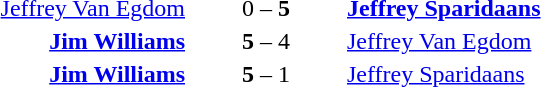<table style="text-align:center">
<tr>
<th width=223></th>
<th width=100></th>
<th width=223></th>
</tr>
<tr>
<td align=right><a href='#'>Jeffrey Van Egdom</a> </td>
<td>0 – <strong>5</strong></td>
<td align=left> <strong><a href='#'>Jeffrey Sparidaans</a></strong></td>
</tr>
<tr>
<td align=right><strong><a href='#'>Jim Williams</a></strong> </td>
<td><strong>5</strong> – 4</td>
<td align=left> <a href='#'>Jeffrey Van Egdom</a></td>
</tr>
<tr>
<td align=right><strong><a href='#'>Jim Williams</a></strong> </td>
<td><strong>5</strong> – 1</td>
<td align=left> <a href='#'>Jeffrey Sparidaans</a></td>
</tr>
</table>
